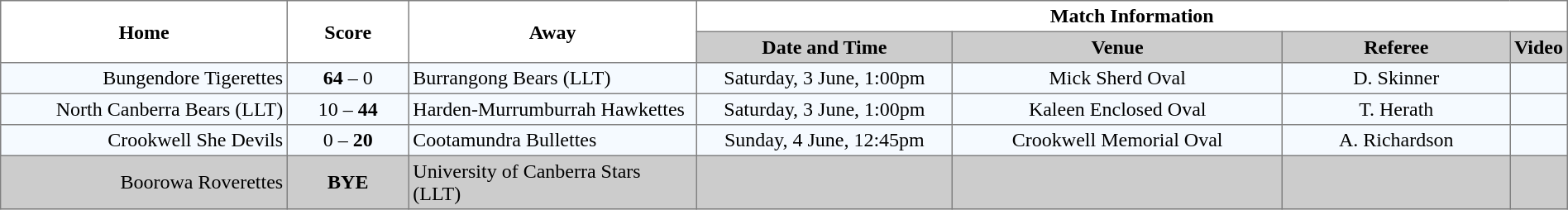<table border="1" cellpadding="3" cellspacing="0" width="100%" style="border-collapse:collapse;  text-align:center;">
<tr>
<th rowspan="2" width="19%">Home</th>
<th rowspan="2" width="8%">Score</th>
<th rowspan="2" width="19%">Away</th>
<th colspan="4">Match Information</th>
</tr>
<tr style="background:#CCCCCC">
<th width="17%">Date and Time</th>
<th width="22%">Venue</th>
<th width="50%">Referee</th>
<th>Video</th>
</tr>
<tr style="text-align:center; background:#f5faff;">
<td align="right">Bungendore Tigerettes </td>
<td><strong>64</strong> – 0</td>
<td align="left"> Burrangong Bears (LLT)</td>
<td>Saturday, 3 June, 1:00pm</td>
<td>Mick Sherd Oval</td>
<td>D. Skinner</td>
<td></td>
</tr>
<tr style="text-align:center; background:#f5faff;">
<td align="right">North Canberra Bears (LLT) </td>
<td>10 – <strong>44</strong></td>
<td align="left"> Harden-Murrumburrah Hawkettes</td>
<td>Saturday, 3 June, 1:00pm</td>
<td>Kaleen Enclosed Oval</td>
<td>T. Herath</td>
<td></td>
</tr>
<tr style="text-align:center; background:#f5faff;">
<td align="right">Crookwell She Devils </td>
<td>0 – <strong>20</strong></td>
<td align="left"> Cootamundra Bullettes</td>
<td>Sunday, 4 June, 12:45pm</td>
<td>Crookwell Memorial Oval</td>
<td>A. Richardson</td>
<td></td>
</tr>
<tr style="text-align:center; background:#CCCCCC;">
<td align="right">Boorowa Roverettes </td>
<td><strong>BYE</strong></td>
<td align="left"> University of Canberra Stars (LLT)</td>
<td></td>
<td></td>
<td></td>
<td></td>
</tr>
</table>
